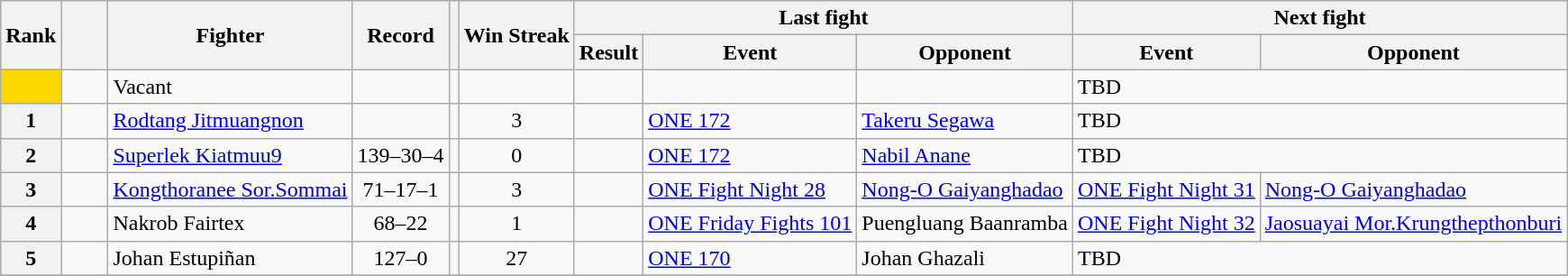<table class="wikitable" style="display: inline-table;">
<tr>
<th rowspan=2>Rank</th>
<th width=3% rowspan=2></th>
<th rowspan=2>Fighter</th>
<th rowspan=2>Record</th>
<th rowspan=2></th>
<th rowspan=2>Win Streak</th>
<th colspan=3>Last fight</th>
<th colspan=2>Next fight</th>
</tr>
<tr>
<th>Result</th>
<th>Event</th>
<th>Opponent</th>
<th>Event</th>
<th>Opponent</th>
</tr>
<tr>
<th style="background:gold"></th>
<td></td>
<td>Vacant</td>
<td align="center"></td>
<td align="center"></td>
<td align="center"></td>
<td></td>
<td></td>
<td></td>
<td colspan=2>TBD</td>
</tr>
<tr>
<th>1</th>
<td></td>
<td><a href='#'>Rodtang Jitmuangnon</a></td>
<td align="center"></td>
<td align="center"></td>
<td align=center>3</td>
<td></td>
<td><a href='#'>ONE 172</a></td>
<td><a href='#'>Takeru Segawa</a></td>
<td colspan="2">TBD</td>
</tr>
<tr>
<th>2</th>
<td></td>
<td><a href='#'>Superlek Kiatmuu9</a></td>
<td align="center">139–30–4</td>
<td align="center"></td>
<td align=center>0</td>
<td></td>
<td><a href='#'>ONE 172</a></td>
<td><a href='#'>Nabil Anane</a></td>
<td colspan="2">TBD</td>
</tr>
<tr>
<th>3</th>
<td></td>
<td><a href='#'>Kongthoranee Sor.Sommai</a></td>
<td align="center">71–17–1</td>
<td align="center"></td>
<td align="center">3</td>
<td></td>
<td><a href='#'>ONE Fight Night 28</a></td>
<td><a href='#'>Nong-O Gaiyanghadao</a></td>
<td><a href='#'>ONE Fight Night 31</a></td>
<td><a href='#'>Nong-O Gaiyanghadao</a></td>
</tr>
<tr>
<th>4</th>
<td></td>
<td>Nakrob Fairtex</td>
<td align="center">68–22</td>
<td align="center"></td>
<td align="center">1</td>
<td></td>
<td><a href='#'>ONE Friday Fights 101</a></td>
<td>Puengluang Baanramba</td>
<td><a href='#'>ONE Fight Night 32</a></td>
<td><a href='#'>Jaosuayai Mor.Krungthepthonburi</a></td>
</tr>
<tr>
<th>5</th>
<td></td>
<td>Johan Estupiñan</td>
<td align="center">127–0</td>
<td align="center"></td>
<td align="center">27</td>
<td></td>
<td><a href='#'>ONE 170</a></td>
<td>Johan Ghazali</td>
<td colspan="2">TBD</td>
</tr>
<tr>
</tr>
</table>
